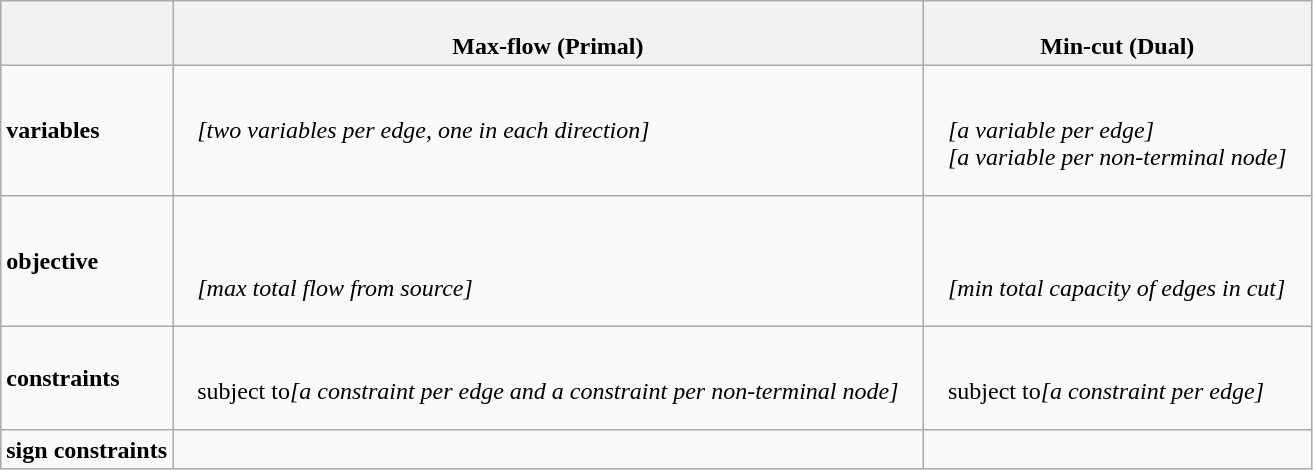<table class="wikitable" rules="" cellspacing="0" cellpadding="0" border="0">
<tr>
<th></th>
<th style="border: 1px solid darkgrey;"><br>Max-flow (Primal)</th>
<th style="border-top: 1px solid darkgrey; border-bottom: 1px solid darkgrey; border-right: 1px solid darkgrey;"><br>Min-cut (Dual)</th>
</tr>
<tr>
<td><strong>variables</strong></td>
<td style="border-right: 1px solid darkgrey; border-left: 1px solid darkgrey; padding: 1em;" valign="top" align="left"><br> <em>[two variables per edge, one in each direction]</em></td>
<td style="border-right: 1px solid darkgrey; padding: 1em;" valign="top" align="left"><br> <em>[a variable per edge]</em><br> <em>[a variable per non-terminal node]</em></td>
</tr>
<tr>
<td><strong>objective</strong></td>
<td style="border-right: 1px solid darkgrey; border-left: 1px solid darkgrey; padding: 1em;" valign="top" align="left"><br><br><em>[max total flow from source]</em></td>
<td style="border-right: 1px solid darkgrey; padding: 1em;" valign="top" align="left"><br><br><em>[min total capacity of edges in cut]</em></td>
</tr>
<tr>
<td><strong>constraints</strong></td>
<td style="border-left: 1px solid darkgrey; border-bottom: 1px solid darkgrey; border-right: 1px solid darkgrey; padding: 1em;" valign="top"><br>subject to<em>[a constraint per edge and a constraint per non-terminal node]</em></td>
<td style="border-bottom: 1px solid darkgrey; border-right: 1px solid darkgrey; padding: 1em" valign="top"><br>subject to<em>[a constraint per edge]</em></td>
</tr>
<tr>
<td><strong>sign constraints</strong></td>
<td></td>
<td></td>
</tr>
</table>
